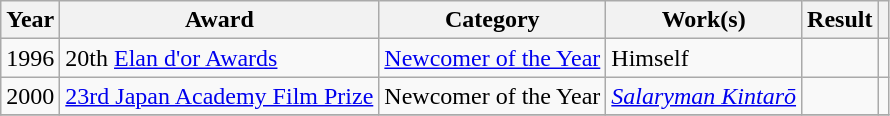<table class="wikitable">
<tr>
<th>Year</th>
<th>Award</th>
<th>Category</th>
<th>Work(s)</th>
<th>Result</th>
<th></th>
</tr>
<tr>
<td>1996</td>
<td>20th <a href='#'>Elan d'or Awards</a></td>
<td><a href='#'>Newcomer of the Year</a></td>
<td>Himself</td>
<td></td>
<td></td>
</tr>
<tr>
<td>2000</td>
<td><a href='#'>23rd Japan Academy Film Prize</a></td>
<td>Newcomer of the Year</td>
<td><em><a href='#'>Salaryman Kintarō</a></em></td>
<td></td>
<td></td>
</tr>
<tr>
</tr>
</table>
